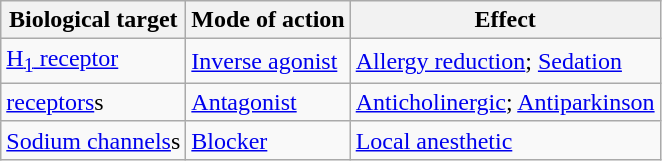<table class="wikitable">
<tr>
<th>Biological target</th>
<th>Mode of action</th>
<th>Effect</th>
</tr>
<tr>
<td><a href='#'>H<sub>1</sub> receptor</a></td>
<td><a href='#'>Inverse agonist</a></td>
<td><a href='#'>Allergy reduction</a>; <a href='#'>Sedation</a></td>
</tr>
<tr>
<td><a href='#'> receptors</a>s</td>
<td><a href='#'>Antagonist</a></td>
<td><a href='#'>Anticholinergic</a>; <a href='#'>Antiparkinson</a></td>
</tr>
<tr>
<td><a href='#'>Sodium channels</a>s</td>
<td><a href='#'>Blocker</a></td>
<td><a href='#'>Local anesthetic</a></td>
</tr>
</table>
